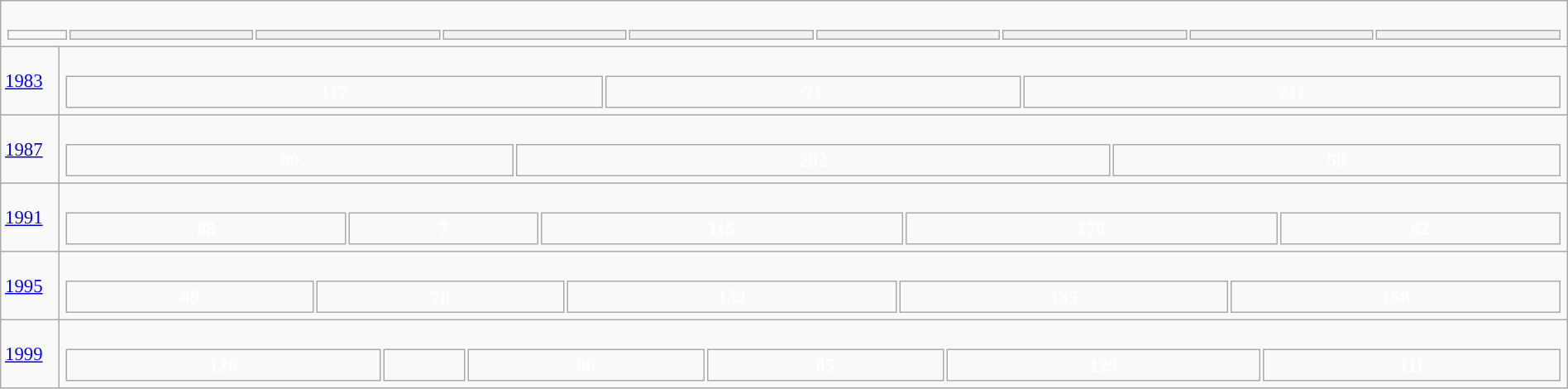<table class="wikitable" width="100%" style="border:solid #000000 1px;font-size:95%;">
<tr>
<td colspan="2"><br><table width="100%" style="font-size:90%;">
<tr>
<td width="40"></td>
<th></th>
<th></th>
<th></th>
<th></th>
<th></th>
<th></th>
<th></th>
<th></th>
</tr>
</table>
</td>
</tr>
<tr>
<td width="40"><a href='#'>1983</a></td>
<td><br><table style="width:100%; text-align:center; font-weight:bold; color:white;">
<tr>
<td style="background-color: ">117</td>
<td style="background-color: ">71</td>
<td style="background-color: ">211</td>
</tr>
</table>
</td>
</tr>
<tr>
<td><a href='#'>1987</a></td>
<td><br><table style="width:100%; text-align:center; font-weight:bold; color:white;">
<tr>
<td style="background-color: ">99</td>
<td style="background-color: ">292</td>
<td style="background-color: ">59</td>
</tr>
</table>
</td>
</tr>
<tr>
<td><a href='#'>1991</a></td>
<td><br><table style="width:100%; text-align:center; font-weight:bold; color:white;">
<tr>
<td style="background-color: ">88</td>
<td style="background-color: ">7</td>
<td style="background-color: ">115</td>
<td style="background-color: ">178</td>
<td style="background-color: ">62</td>
</tr>
</table>
</td>
</tr>
<tr>
<td><a href='#'>1995</a></td>
<td><br><table style="width:100%; text-align:center; font-weight:bold; color:white;">
<tr>
<td style="background-color: ">49</td>
<td style="background-color: ">76</td>
<td style="background-color: ">132</td>
<td style="background-color: ">135</td>
<td style="background-color: ">158</td>
</tr>
</table>
</td>
</tr>
<tr>
<td><a href='#'>1999</a></td>
<td><br><table style="width:100%; text-align:center; font-weight:bold; color:white;">
<tr>
<td style="background-color: ">136</td>
<td style="background-color: "></td>
<td style="background-color: ">86</td>
<td style="background-color: ">85</td>
<td style="background-color: ">129</td>
<td style="background-color: ">111</td>
</tr>
</table>
</td>
</tr>
</table>
